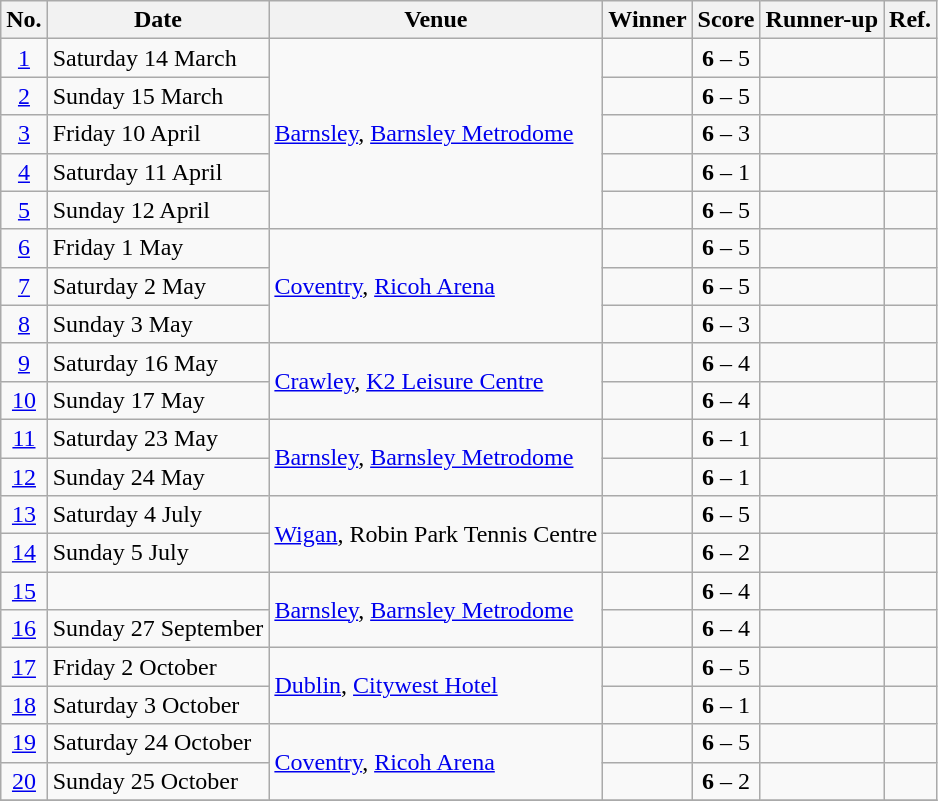<table class="wikitable">
<tr>
<th>No.</th>
<th>Date</th>
<th>Venue</th>
<th>Winner</th>
<th>Score</th>
<th>Runner-up</th>
<th>Ref.</th>
</tr>
<tr>
<td align=center><a href='#'>1</a></td>
<td align=left>Saturday 14 March</td>
<td rowspan=5> <a href='#'>Barnsley</a>, <a href='#'>Barnsley Metrodome</a></td>
<td align=right></td>
<td align=center><strong>6</strong> – 5</td>
<td></td>
<td align="center"></td>
</tr>
<tr>
<td align=center><a href='#'>2</a></td>
<td align=left>Sunday 15 March</td>
<td align=right></td>
<td align=center><strong>6</strong> – 5</td>
<td></td>
<td align="center"></td>
</tr>
<tr>
<td align=center><a href='#'>3</a></td>
<td align=left>Friday 10 April</td>
<td align=right></td>
<td align=center><strong>6</strong> – 3</td>
<td></td>
<td align="center"></td>
</tr>
<tr>
<td align=center><a href='#'>4</a></td>
<td align=left>Saturday 11 April</td>
<td align=right></td>
<td align=center><strong>6</strong> – 1</td>
<td></td>
<td align="center"></td>
</tr>
<tr>
<td align=center><a href='#'>5</a></td>
<td align=left>Sunday 12 April</td>
<td align=right></td>
<td align=center><strong>6</strong> – 5</td>
<td></td>
<td align="center"></td>
</tr>
<tr>
<td align=center><a href='#'>6</a></td>
<td align=left>Friday 1 May</td>
<td rowspan=3> <a href='#'>Coventry</a>, <a href='#'>Ricoh Arena</a></td>
<td align=right></td>
<td align=center><strong>6</strong> – 5</td>
<td></td>
<td align="center"></td>
</tr>
<tr>
<td align=center><a href='#'>7</a></td>
<td align=left>Saturday 2 May</td>
<td align=right></td>
<td align=center><strong>6</strong> – 5</td>
<td></td>
<td align="center"></td>
</tr>
<tr>
<td align=center><a href='#'>8</a></td>
<td align=left>Sunday 3 May</td>
<td align=right></td>
<td align=center><strong>6</strong> – 3</td>
<td></td>
<td align="center"></td>
</tr>
<tr>
<td align=center><a href='#'>9</a></td>
<td align=left>Saturday 16 May</td>
<td rowspan=2> <a href='#'>Crawley</a>, <a href='#'>K2 Leisure Centre</a></td>
<td align=right></td>
<td align=center><strong>6</strong> – 4</td>
<td></td>
<td align="center"></td>
</tr>
<tr>
<td align=center><a href='#'>10</a></td>
<td align=left>Sunday 17 May</td>
<td align=right></td>
<td align=center><strong>6</strong> – 4</td>
<td></td>
<td align="center"></td>
</tr>
<tr>
<td align=center><a href='#'>11</a></td>
<td align=left>Saturday 23 May</td>
<td rowspan=2> <a href='#'>Barnsley</a>, <a href='#'>Barnsley Metrodome</a></td>
<td align=right></td>
<td align=center><strong>6</strong> – 1</td>
<td></td>
<td align="center"></td>
</tr>
<tr>
<td align=center><a href='#'>12</a></td>
<td align=left>Sunday 24 May</td>
<td align=right></td>
<td align=center><strong>6</strong> – 1</td>
<td></td>
<td align="center"></td>
</tr>
<tr>
<td align=center><a href='#'>13</a></td>
<td align=left>Saturday 4 July</td>
<td rowspan=2> <a href='#'>Wigan</a>, Robin Park Tennis Centre</td>
<td align=right></td>
<td align=center><strong>6</strong> – 5</td>
<td></td>
<td align="center"></td>
</tr>
<tr>
<td align=center><a href='#'>14</a></td>
<td align=left>Sunday 5 July</td>
<td align=right></td>
<td align=center><strong>6</strong> – 2</td>
<td></td>
<td align="center"></td>
</tr>
<tr>
<td align=center><a href='#'>15</a></td>
<td align=left></td>
<td rowspan=2> <a href='#'>Barnsley</a>, <a href='#'>Barnsley Metrodome</a></td>
<td align=right></td>
<td align=center><strong>6</strong> – 4</td>
<td></td>
<td align="center"></td>
</tr>
<tr>
<td align=center><a href='#'>16</a></td>
<td align=left>Sunday 27 September</td>
<td align=right></td>
<td align=center><strong>6</strong> – 4</td>
<td></td>
<td align="center"></td>
</tr>
<tr>
<td align=center><a href='#'>17</a></td>
<td align=left>Friday 2 October</td>
<td rowspan=2> <a href='#'>Dublin</a>, <a href='#'>Citywest Hotel</a></td>
<td align=right></td>
<td align=center><strong>6</strong> – 5</td>
<td></td>
<td align="center"></td>
</tr>
<tr>
<td align=center><a href='#'>18</a></td>
<td align=left>Saturday 3 October</td>
<td align=right></td>
<td align=center><strong>6</strong> – 1</td>
<td></td>
<td align="center"></td>
</tr>
<tr>
<td align=center><a href='#'>19</a></td>
<td align=left>Saturday 24 October</td>
<td rowspan=2> <a href='#'>Coventry</a>, <a href='#'>Ricoh Arena</a></td>
<td align=right></td>
<td align=center><strong>6</strong> – 5</td>
<td></td>
<td align="center"></td>
</tr>
<tr>
<td align=center><a href='#'>20</a></td>
<td align=left>Sunday 25 October</td>
<td align=right></td>
<td align=center><strong>6</strong> – 2</td>
<td></td>
<td align="center"></td>
</tr>
<tr>
</tr>
</table>
